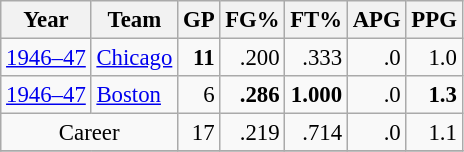<table class="wikitable sortable" style="font-size:95%; text-align:right;">
<tr>
<th>Year</th>
<th>Team</th>
<th>GP</th>
<th>FG%</th>
<th>FT%</th>
<th>APG</th>
<th>PPG</th>
</tr>
<tr>
<td style="text-align:left;"><a href='#'>1946–47</a></td>
<td style="text-align:left;"><a href='#'>Chicago</a></td>
<td><strong>11</strong></td>
<td>.200</td>
<td>.333</td>
<td>.0</td>
<td>1.0</td>
</tr>
<tr>
<td style="text-align:left;"><a href='#'>1946–47</a></td>
<td style="text-align:left;"><a href='#'>Boston</a></td>
<td>6</td>
<td><strong>.286</strong></td>
<td><strong>1.000</strong></td>
<td>.0</td>
<td><strong>1.3</strong></td>
</tr>
<tr>
<td style="text-align:center;" colspan="2">Career</td>
<td>17</td>
<td>.219</td>
<td>.714</td>
<td>.0</td>
<td>1.1</td>
</tr>
<tr>
</tr>
</table>
